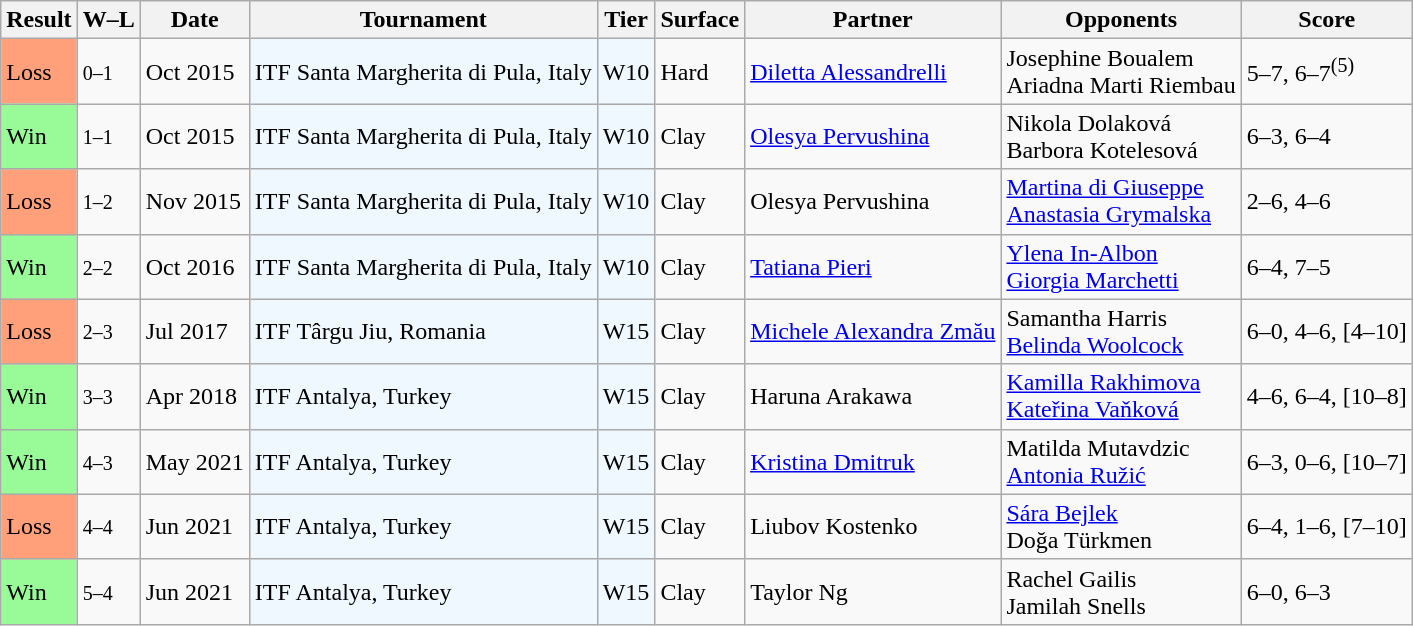<table class="wikitable sortable">
<tr>
<th>Result</th>
<th class="unsortable">W–L</th>
<th>Date</th>
<th>Tournament</th>
<th>Tier</th>
<th>Surface</th>
<th>Partner</th>
<th>Opponents</th>
<th class="unsortable">Score</th>
</tr>
<tr>
<td style="background:#ffa07a;">Loss</td>
<td><small>0–1</small></td>
<td>Oct 2015</td>
<td style="background:#f0f8ff;">ITF Santa Margherita di Pula, Italy</td>
<td style="background:#f0f8ff;">W10</td>
<td>Hard</td>
<td> <a href='#'>Diletta Alessandrelli</a></td>
<td> Josephine Boualem <br>  Ariadna Marti Riembau</td>
<td>5–7, 6–7<sup>(5)</sup></td>
</tr>
<tr>
<td bgcolor="98FB98">Win</td>
<td><small>1–1</small></td>
<td>Oct 2015</td>
<td style="background:#f0f8ff;">ITF Santa Margherita di Pula, Italy</td>
<td style="background:#f0f8ff;">W10</td>
<td>Clay</td>
<td> <a href='#'>Olesya Pervushina</a></td>
<td> Nikola Dolaková <br>  Barbora Kotelesová</td>
<td>6–3, 6–4</td>
</tr>
<tr>
<td style="background:#ffa07a;">Loss</td>
<td><small>1–2</small></td>
<td>Nov 2015</td>
<td style="background:#f0f8ff;">ITF Santa Margherita di Pula, Italy</td>
<td style="background:#f0f8ff;">W10</td>
<td>Clay</td>
<td> Olesya Pervushina</td>
<td> <a href='#'>Martina di Giuseppe</a> <br>  <a href='#'>Anastasia Grymalska</a></td>
<td>2–6, 4–6</td>
</tr>
<tr>
<td bgcolor="98FB98">Win</td>
<td><small>2–2</small></td>
<td>Oct 2016</td>
<td style="background:#f0f8ff;">ITF Santa Margherita di Pula, Italy</td>
<td style="background:#f0f8ff;">W10</td>
<td>Clay</td>
<td> <a href='#'>Tatiana Pieri</a></td>
<td> <a href='#'>Ylena In-Albon</a> <br>  <a href='#'>Giorgia Marchetti</a></td>
<td>6–4, 7–5</td>
</tr>
<tr>
<td style="background:#ffa07a;">Loss</td>
<td><small>2–3</small></td>
<td>Jul 2017</td>
<td style="background:#f0f8ff;">ITF Târgu Jiu, Romania</td>
<td style="background:#f0f8ff;">W15</td>
<td>Clay</td>
<td> <a href='#'>Michele Alexandra Zmău</a></td>
<td> Samantha Harris <br>  <a href='#'>Belinda Woolcock</a></td>
<td>6–0, 4–6, [4–10]</td>
</tr>
<tr>
<td bgcolor="98FB98">Win</td>
<td><small>3–3</small></td>
<td>Apr 2018</td>
<td style="background:#f0f8ff;">ITF Antalya, Turkey</td>
<td style="background:#f0f8ff;">W15</td>
<td>Clay</td>
<td> Haruna Arakawa</td>
<td> <a href='#'>Kamilla Rakhimova</a> <br>  <a href='#'>Kateřina Vaňková</a></td>
<td>4–6, 6–4, [10–8]</td>
</tr>
<tr>
<td bgcolor="98FB98">Win</td>
<td><small>4–3</small></td>
<td>May 2021</td>
<td style="background:#f0f8ff;">ITF Antalya, Turkey</td>
<td style="background:#f0f8ff;">W15</td>
<td>Clay</td>
<td> <a href='#'>Kristina Dmitruk</a></td>
<td> Matilda Mutavdzic <br>  <a href='#'>Antonia Ružić</a></td>
<td>6–3, 0–6, [10–7]</td>
</tr>
<tr>
<td style="background:#ffa07a;">Loss</td>
<td><small>4–4</small></td>
<td>Jun 2021</td>
<td style="background:#f0f8ff;">ITF Antalya, Turkey</td>
<td style="background:#f0f8ff;">W15</td>
<td>Clay</td>
<td> Liubov Kostenko</td>
<td> <a href='#'>Sára Bejlek</a> <br>  Doğa Türkmen</td>
<td>6–4, 1–6, [7–10]</td>
</tr>
<tr>
<td bgcolor="98FB98">Win</td>
<td><small>5–4</small></td>
<td>Jun 2021</td>
<td style="background:#f0f8ff;">ITF Antalya, Turkey</td>
<td style="background:#f0f8ff;">W15</td>
<td>Clay</td>
<td> Taylor Ng</td>
<td> Rachel Gailis <br>  Jamilah Snells</td>
<td>6–0, 6–3</td>
</tr>
</table>
